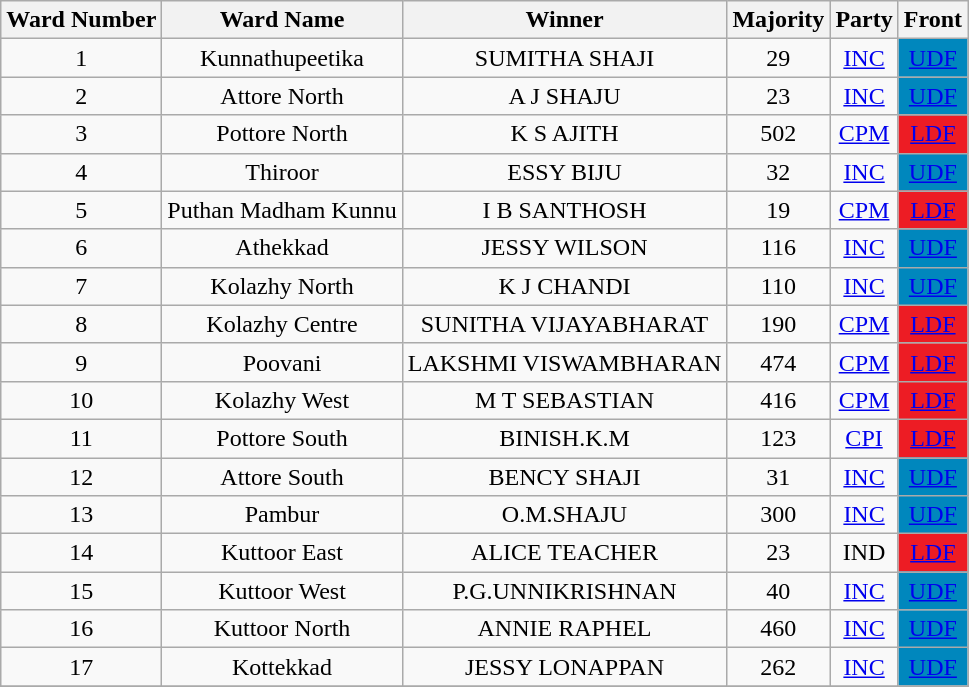<table class="wikitable sortable">
<tr>
<th scope="col">Ward Number</th>
<th scope="col">Ward Name</th>
<th scope="col">Winner</th>
<th scope="col">Majority</th>
<th scope="col">Party</th>
<th scope="col">Front</th>
</tr>
<tr>
<td align="center">1</td>
<td align="center">Kunnathupeetika</td>
<td align="center">SUMITHA SHAJI</td>
<td align="center">29</td>
<td align="center"><a href='#'>INC</a></td>
<td align="center" style="background:#0087BD; color:black;"><a href='#'>UDF</a></td>
</tr>
<tr>
<td align="center">2</td>
<td align="center">Attore North</td>
<td align="center">A J SHAJU</td>
<td align="center">23</td>
<td align="center"><a href='#'>INC</a></td>
<td align="center" style="background:#0087BD; color:black;"><a href='#'>UDF</a></td>
</tr>
<tr>
<td align="center">3</td>
<td align="center">Pottore North</td>
<td align="center">K S AJITH</td>
<td align="center">502</td>
<td align="center"><a href='#'>CPM</a></td>
<td align="center" style="background:#ED1C24; color:black;"><a href='#'>LDF</a></td>
</tr>
<tr>
<td align="center">4</td>
<td align="center">Thiroor</td>
<td align="center">ESSY BIJU</td>
<td align="center">32</td>
<td align="center"><a href='#'>INC</a></td>
<td align="center" style="background:#0087BD; color:black;"><a href='#'>UDF</a></td>
</tr>
<tr>
<td align="center">5</td>
<td align="center">Puthan Madham Kunnu</td>
<td align="center">I B SANTHOSH</td>
<td align="center">19</td>
<td align="center"><a href='#'>CPM</a></td>
<td align="center" style="background:#ED1C24; color:black;"><a href='#'>LDF</a></td>
</tr>
<tr>
<td align="center">6</td>
<td align="center">Athekkad</td>
<td align="center">JESSY WILSON</td>
<td align="center">116</td>
<td align="center"><a href='#'>INC</a></td>
<td align="center" style="background:#0087BD; color:black;"><a href='#'>UDF</a></td>
</tr>
<tr>
<td align="center">7</td>
<td align="center">Kolazhy North</td>
<td align="center">K J CHANDI</td>
<td align="center">110</td>
<td align="center"><a href='#'>INC</a></td>
<td align="center" style="background:#0087BD; color:black;"><a href='#'>UDF</a></td>
</tr>
<tr>
<td align="center">8</td>
<td align="center">Kolazhy Centre</td>
<td align="center">SUNITHA VIJAYABHARAT</td>
<td align="center">190</td>
<td align="center"><a href='#'>CPM</a></td>
<td align="center" style="background:#ED1C24; color:black;"><a href='#'>LDF</a></td>
</tr>
<tr>
<td align="center">9</td>
<td align="center">Poovani</td>
<td align="center">LAKSHMI VISWAMBHARAN</td>
<td align="center">474</td>
<td align="center"><a href='#'>CPM</a></td>
<td align="center" style="background:#ED1C24; color:black;"><a href='#'>LDF</a></td>
</tr>
<tr>
<td align="center">10</td>
<td align="center">Kolazhy West</td>
<td align="center">M T SEBASTIAN</td>
<td align="center">416</td>
<td align="center"><a href='#'>CPM</a></td>
<td align="center" style="background:#ED1C24; color:black;"><a href='#'>LDF</a></td>
</tr>
<tr>
<td align="center">11</td>
<td align="center">Pottore South</td>
<td align="center">BINISH.K.M</td>
<td align="center">123</td>
<td align="center"><a href='#'>CPI</a></td>
<td align="center" style="background:#ED1C24; color:black;"><a href='#'>LDF</a></td>
</tr>
<tr>
<td align="center">12</td>
<td align="center">Attore South</td>
<td align="center">BENCY SHAJI</td>
<td align="center">31</td>
<td align="center"><a href='#'>INC</a></td>
<td align="center" style="background:#0087BD; color:black;"><a href='#'>UDF</a></td>
</tr>
<tr>
<td align="center">13</td>
<td align="center">Pambur</td>
<td align="center">O.M.SHAJU</td>
<td align="center">300</td>
<td align="center"><a href='#'>INC</a></td>
<td align="center" style="background:#0087BD; color:black;"><a href='#'>UDF</a></td>
</tr>
<tr>
<td align="center">14</td>
<td align="center">Kuttoor East</td>
<td align="center">ALICE TEACHER</td>
<td align="center">23</td>
<td align="center">IND</td>
<td align="center" style="background:#ED1C24; color:black;"><a href='#'>LDF</a></td>
</tr>
<tr>
<td align="center">15</td>
<td align="center">Kuttoor West</td>
<td align="center">P.G.UNNIKRISHNAN</td>
<td align="center">40</td>
<td align="center"><a href='#'>INC</a></td>
<td align="center" style="background:#0087BD; color:black;"><a href='#'>UDF</a></td>
</tr>
<tr>
<td align="center">16</td>
<td align="center">Kuttoor North</td>
<td align="center">ANNIE RAPHEL</td>
<td align="center">460</td>
<td align="center"><a href='#'>INC</a></td>
<td align="center" style="background:#0087BD; color:black;"><a href='#'>UDF</a></td>
</tr>
<tr>
<td align="center">17</td>
<td align="center">Kottekkad</td>
<td align="center">JESSY LONAPPAN</td>
<td align="center">262</td>
<td align="center"><a href='#'>INC</a></td>
<td align="center" style="background:#0087BD; color:black;"><a href='#'>UDF</a></td>
</tr>
<tr>
</tr>
</table>
